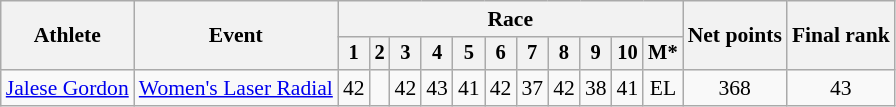<table class="wikitable" style="font-size:90%">
<tr>
<th rowspan="2">Athlete</th>
<th rowspan="2">Event</th>
<th colspan=11>Race</th>
<th rowspan=2>Net points</th>
<th rowspan=2>Final rank</th>
</tr>
<tr style="font-size:95%">
<th>1</th>
<th>2</th>
<th>3</th>
<th>4</th>
<th>5</th>
<th>6</th>
<th>7</th>
<th>8</th>
<th>9</th>
<th>10</th>
<th>M*</th>
</tr>
<tr align=center>
<td align=left><a href='#'>Jalese Gordon</a></td>
<td align=left><a href='#'>Women's Laser Radial</a></td>
<td>42</td>
<td></td>
<td>42</td>
<td>43</td>
<td>41</td>
<td>42</td>
<td>37</td>
<td>42</td>
<td>38</td>
<td>41</td>
<td>EL</td>
<td>368</td>
<td>43</td>
</tr>
</table>
